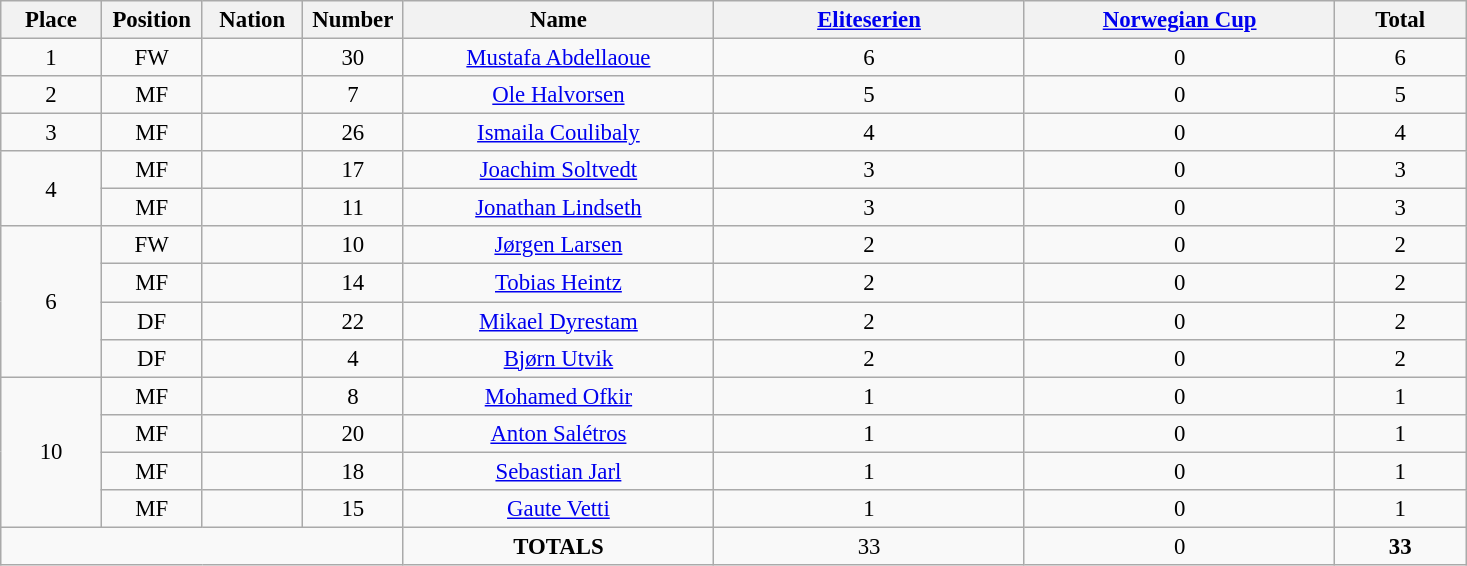<table class="wikitable" style="font-size: 95%; text-align: center;">
<tr>
<th width=60>Place</th>
<th width=60>Position</th>
<th width=60>Nation</th>
<th width=60>Number</th>
<th width=200>Name</th>
<th width=200><a href='#'>Eliteserien</a></th>
<th width=200><a href='#'>Norwegian Cup</a></th>
<th width=80><strong>Total</strong></th>
</tr>
<tr>
<td>1</td>
<td>FW</td>
<td></td>
<td>30</td>
<td><a href='#'>Mustafa Abdellaoue</a></td>
<td>6</td>
<td>0</td>
<td>6</td>
</tr>
<tr>
<td>2</td>
<td>MF</td>
<td></td>
<td>7</td>
<td><a href='#'>Ole Halvorsen</a></td>
<td>5</td>
<td>0</td>
<td>5</td>
</tr>
<tr>
<td>3</td>
<td>MF</td>
<td></td>
<td>26</td>
<td><a href='#'>Ismaila Coulibaly</a></td>
<td>4</td>
<td>0</td>
<td>4</td>
</tr>
<tr>
<td rowspan="2">4</td>
<td>MF</td>
<td></td>
<td>17</td>
<td><a href='#'>Joachim Soltvedt</a></td>
<td>3</td>
<td>0</td>
<td>3</td>
</tr>
<tr>
<td>MF</td>
<td></td>
<td>11</td>
<td><a href='#'>Jonathan Lindseth</a></td>
<td>3</td>
<td>0</td>
<td>3</td>
</tr>
<tr>
<td rowspan="4">6</td>
<td>FW</td>
<td></td>
<td>10</td>
<td><a href='#'>Jørgen Larsen</a></td>
<td>2</td>
<td>0</td>
<td>2</td>
</tr>
<tr>
<td>MF</td>
<td></td>
<td>14</td>
<td><a href='#'>Tobias Heintz</a></td>
<td>2</td>
<td>0</td>
<td>2</td>
</tr>
<tr>
<td>DF</td>
<td></td>
<td>22</td>
<td><a href='#'>Mikael Dyrestam</a></td>
<td>2</td>
<td>0</td>
<td>2</td>
</tr>
<tr>
<td>DF</td>
<td></td>
<td>4</td>
<td><a href='#'>Bjørn Utvik</a></td>
<td>2</td>
<td>0</td>
<td>2</td>
</tr>
<tr>
<td rowspan="4">10</td>
<td>MF</td>
<td></td>
<td>8</td>
<td><a href='#'>Mohamed Ofkir</a></td>
<td>1</td>
<td>0</td>
<td>1</td>
</tr>
<tr>
<td>MF</td>
<td></td>
<td>20</td>
<td><a href='#'>Anton Salétros</a></td>
<td>1</td>
<td>0</td>
<td>1</td>
</tr>
<tr>
<td>MF</td>
<td></td>
<td>18</td>
<td><a href='#'>Sebastian Jarl</a></td>
<td>1</td>
<td>0</td>
<td>1</td>
</tr>
<tr>
<td>MF</td>
<td></td>
<td>15</td>
<td><a href='#'>Gaute Vetti</a></td>
<td>1</td>
<td>0</td>
<td>1</td>
</tr>
<tr>
<td colspan="4"></td>
<td><strong>TOTALS</strong></td>
<td>33</td>
<td>0</td>
<td><strong>33</strong></td>
</tr>
</table>
